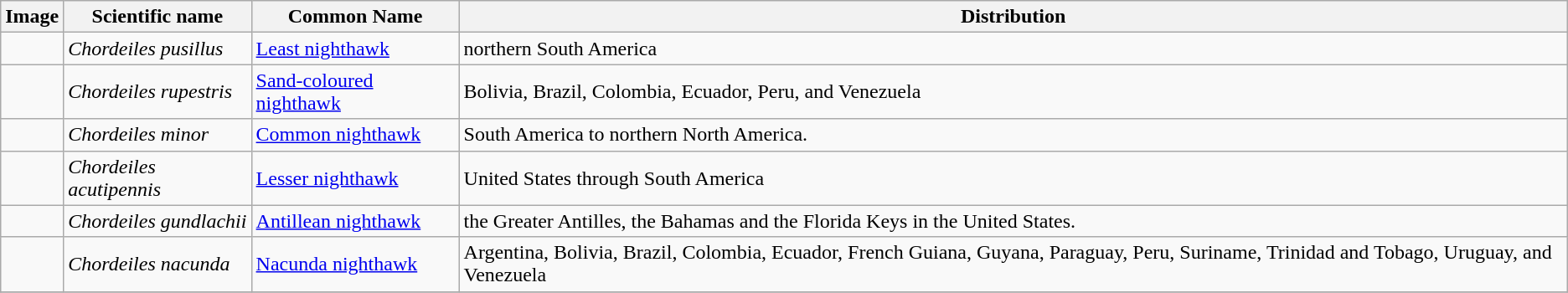<table class="wikitable">
<tr>
<th>Image</th>
<th>Scientific name</th>
<th>Common Name</th>
<th>Distribution</th>
</tr>
<tr>
<td></td>
<td><em>Chordeiles pusillus</em></td>
<td><a href='#'>Least nighthawk</a></td>
<td>northern South America</td>
</tr>
<tr>
<td></td>
<td><em>Chordeiles rupestris</em></td>
<td><a href='#'>Sand-coloured nighthawk</a></td>
<td>Bolivia, Brazil, Colombia, Ecuador, Peru, and Venezuela</td>
</tr>
<tr>
<td></td>
<td><em>Chordeiles minor</em></td>
<td><a href='#'>Common nighthawk</a></td>
<td>South America to northern North America.</td>
</tr>
<tr>
<td></td>
<td><em>Chordeiles acutipennis</em></td>
<td><a href='#'>Lesser nighthawk</a></td>
<td>United States through South America</td>
</tr>
<tr>
<td></td>
<td><em>Chordeiles gundlachii</em></td>
<td><a href='#'>Antillean nighthawk</a></td>
<td>the Greater Antilles, the Bahamas and the Florida Keys in the United States.</td>
</tr>
<tr>
<td></td>
<td><em>Chordeiles nacunda</em></td>
<td><a href='#'>Nacunda nighthawk</a></td>
<td>Argentina, Bolivia, Brazil, Colombia, Ecuador, French Guiana, Guyana, Paraguay, Peru, Suriname, Trinidad and Tobago, Uruguay, and Venezuela</td>
</tr>
<tr>
</tr>
</table>
